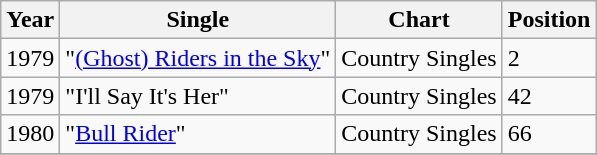<table class="wikitable">
<tr>
<th align="left">Year</th>
<th align="left">Single</th>
<th align="left">Chart</th>
<th align="left">Position</th>
</tr>
<tr>
<td align="left">1979</td>
<td align="left">"<a href='#'>(Ghost) Riders in the Sky</a>"</td>
<td align="left">Country Singles</td>
<td align="left">2</td>
</tr>
<tr>
<td align="left">1979</td>
<td align="left">"I'll Say It's Her"</td>
<td align="left">Country Singles</td>
<td align="left">42</td>
</tr>
<tr>
<td align="left">1980</td>
<td align="left">"<a href='#'>Bull Rider</a>"</td>
<td align="left">Country Singles</td>
<td align="left">66</td>
</tr>
<tr>
</tr>
</table>
